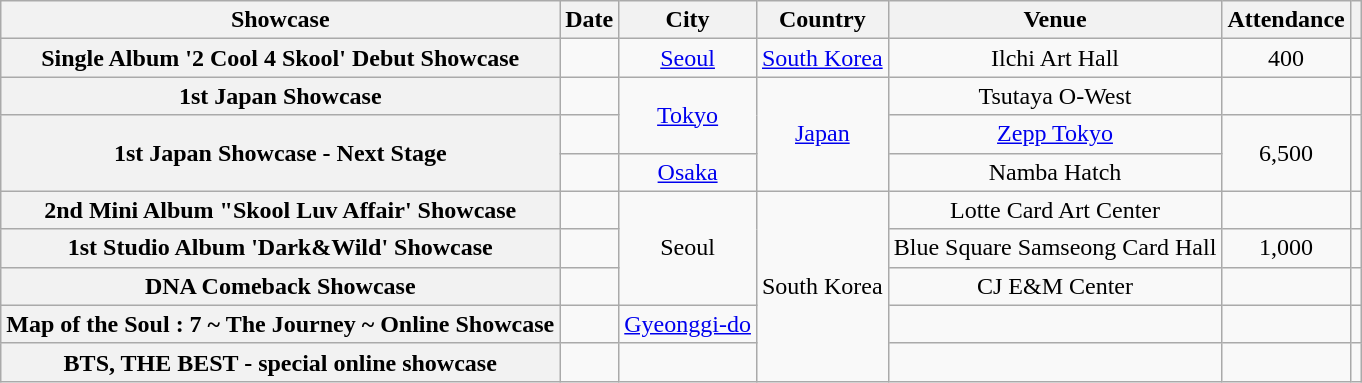<table class="wikitable plainrowheaders" style="text-align:center;">
<tr>
<th scope="col">Showcase</th>
<th scope="col">Date</th>
<th scope="col">City</th>
<th scope="col">Country</th>
<th scope="col">Venue</th>
<th scope="col">Attendance</th>
<th scope="col" class="unsortable"></th>
</tr>
<tr>
<th scope="row">Single Album '2 Cool 4 Skool' Debut Showcase</th>
<td></td>
<td><a href='#'>Seoul</a></td>
<td><a href='#'>South Korea</a></td>
<td>Ilchi Art Hall</td>
<td>400</td>
<td style="text-align:center;"></td>
</tr>
<tr>
<th scope="row">1st Japan Showcase</th>
<td></td>
<td rowspan="2"><a href='#'>Tokyo</a></td>
<td rowspan="3"><a href='#'>Japan</a></td>
<td>Tsutaya O-West</td>
<td></td>
<td style="text-align:center;"></td>
</tr>
<tr>
<th scope="row" rowspan="2">1st Japan Showcase - Next Stage</th>
<td></td>
<td><a href='#'>Zepp Tokyo</a></td>
<td rowspan="2">6,500</td>
<td style="text-align:center;" rowspan="2"></td>
</tr>
<tr>
<td></td>
<td><a href='#'>Osaka</a></td>
<td>Namba Hatch</td>
</tr>
<tr>
<th scope="row">2nd Mini Album "Skool Luv Affair' Showcase</th>
<td></td>
<td rowspan="3">Seoul</td>
<td rowspan="5">South Korea</td>
<td>Lotte Card Art Center</td>
<td></td>
<td style="text-align:center;"></td>
</tr>
<tr>
<th scope="row">1st Studio Album 'Dark&Wild' Showcase</th>
<td></td>
<td>Blue Square Samseong Card Hall</td>
<td>1,000</td>
<td style="text-align:center;"></td>
</tr>
<tr>
<th scope="row">DNA Comeback Showcase</th>
<td></td>
<td>CJ E&M Center</td>
<td></td>
<td style="text-align:center;"></td>
</tr>
<tr>
<th scope="row">Map of the Soul : 7 ~ The Journey ~ Online Showcase</th>
<td></td>
<td><a href='#'>Gyeonggi-do</a></td>
<td></td>
<td></td>
<td style="text-align:center;"></td>
</tr>
<tr>
<th scope="row">BTS, THE BEST - special online showcase</th>
<td></td>
<td></td>
<td></td>
<td></td>
<td style="text-align:center;"></td>
</tr>
</table>
